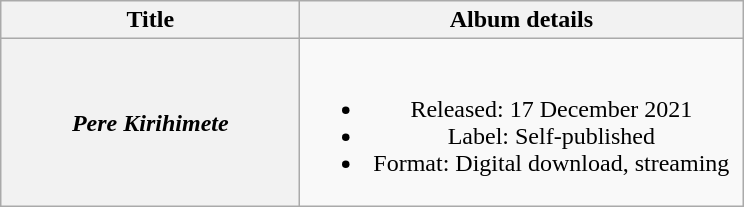<table class="wikitable plainrowheaders" style="text-align:center;">
<tr>
<th scope="col" rowspan="1" style="width:12em;">Title</th>
<th scope="col" rowspan="1" style="width:18em;">Album details</th>
</tr>
<tr>
<th scope="row"><em>Pere Kirihimete</em></th>
<td><br><ul><li>Released: 17 December 2021</li><li>Label: Self-published</li><li>Format: Digital download, streaming</li></ul></td>
</tr>
</table>
